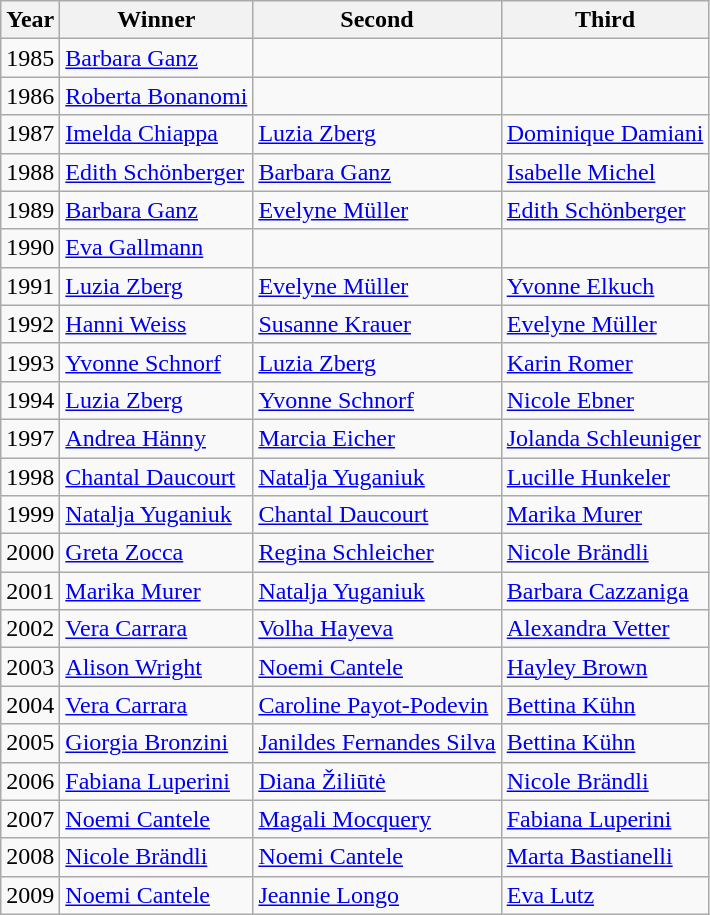<table class="wikitable sortable">
<tr>
<th>Year</th>
<th>Winner</th>
<th>Second</th>
<th>Third</th>
</tr>
<tr>
<td>1985</td>
<td> <a href='#'>Barbara Ganz</a></td>
<td></td>
<td></td>
</tr>
<tr>
<td>1986</td>
<td> <a href='#'>Roberta Bonanomi</a></td>
<td></td>
<td></td>
</tr>
<tr>
<td>1987</td>
<td> <a href='#'>Imelda Chiappa</a></td>
<td> <a href='#'>Luzia Zberg</a></td>
<td> <a href='#'>Dominique Damiani</a></td>
</tr>
<tr>
<td>1988</td>
<td> <a href='#'>Edith Schönberger</a></td>
<td> <a href='#'>Barbara Ganz</a></td>
<td> <a href='#'>Isabelle Michel</a></td>
</tr>
<tr>
<td>1989</td>
<td> <a href='#'>Barbara Ganz</a></td>
<td> <a href='#'>Evelyne Müller</a></td>
<td> <a href='#'>Edith Schönberger</a></td>
</tr>
<tr>
<td>1990</td>
<td> <a href='#'>Eva Gallmann</a></td>
<td></td>
<td></td>
</tr>
<tr>
<td>1991</td>
<td> <a href='#'>Luzia Zberg</a></td>
<td> <a href='#'>Evelyne Müller</a></td>
<td> <a href='#'>Yvonne Elkuch</a></td>
</tr>
<tr>
<td>1992</td>
<td> <a href='#'>Hanni Weiss</a></td>
<td> <a href='#'>Susanne Krauer</a></td>
<td> <a href='#'>Evelyne Müller</a></td>
</tr>
<tr>
<td>1993</td>
<td> <a href='#'>Yvonne Schnorf</a></td>
<td> <a href='#'>Luzia Zberg</a></td>
<td> <a href='#'>Karin Romer</a></td>
</tr>
<tr>
<td>1994</td>
<td> <a href='#'>Luzia Zberg</a></td>
<td> <a href='#'>Yvonne Schnorf</a></td>
<td> <a href='#'>Nicole Ebner</a></td>
</tr>
<tr>
<td>1997</td>
<td> <a href='#'>Andrea Hänny</a></td>
<td> <a href='#'>Marcia Eicher</a></td>
<td> <a href='#'>Jolanda Schleuniger</a></td>
</tr>
<tr>
<td>1998</td>
<td> <a href='#'>Chantal Daucourt</a></td>
<td> <a href='#'>Natalja Yuganiuk</a></td>
<td> <a href='#'>Lucille Hunkeler</a></td>
</tr>
<tr>
<td>1999</td>
<td> <a href='#'>Natalja Yuganiuk</a></td>
<td> <a href='#'>Chantal Daucourt</a></td>
<td> <a href='#'>Marika Murer</a></td>
</tr>
<tr>
<td>2000</td>
<td> <a href='#'>Greta Zocca</a></td>
<td> <a href='#'>Regina Schleicher</a></td>
<td> <a href='#'>Nicole Brändli</a></td>
</tr>
<tr>
<td>2001</td>
<td> <a href='#'>Marika Murer</a></td>
<td> <a href='#'>Natalja Yuganiuk</a></td>
<td> <a href='#'>Barbara Cazzaniga</a></td>
</tr>
<tr>
<td>2002</td>
<td> <a href='#'>Vera Carrara</a></td>
<td> <a href='#'>Volha Hayeva</a></td>
<td> <a href='#'>Alexandra Vetter</a></td>
</tr>
<tr>
<td>2003</td>
<td> <a href='#'>Alison Wright</a></td>
<td> <a href='#'>Noemi Cantele</a></td>
<td> <a href='#'>Hayley Brown</a></td>
</tr>
<tr>
<td>2004</td>
<td> <a href='#'>Vera Carrara</a></td>
<td> <a href='#'>Caroline Payot-Podevin</a></td>
<td> <a href='#'>Bettina Kühn</a></td>
</tr>
<tr>
<td>2005</td>
<td> <a href='#'>Giorgia Bronzini</a></td>
<td> <a href='#'>Janildes Fernandes Silva</a></td>
<td> <a href='#'>Bettina Kühn</a></td>
</tr>
<tr>
<td>2006</td>
<td> <a href='#'>Fabiana Luperini</a></td>
<td> <a href='#'>Diana Žiliūtė</a></td>
<td> <a href='#'>Nicole Brändli</a></td>
</tr>
<tr>
<td>2007</td>
<td> <a href='#'>Noemi Cantele</a></td>
<td> <a href='#'>Magali Mocquery</a></td>
<td> <a href='#'>Fabiana Luperini</a></td>
</tr>
<tr>
<td>2008</td>
<td> <a href='#'>Nicole Brändli</a></td>
<td> <a href='#'>Noemi Cantele</a></td>
<td> <a href='#'>Marta Bastianelli</a></td>
</tr>
<tr>
<td>2009</td>
<td> <a href='#'>Noemi Cantele</a></td>
<td> <a href='#'>Jeannie Longo</a></td>
<td> <a href='#'>Eva Lutz</a></td>
</tr>
</table>
